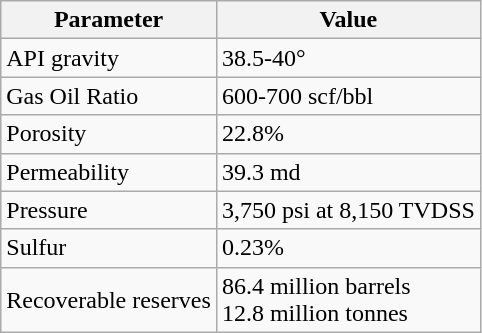<table class="wikitable">
<tr>
<th>Parameter</th>
<th>Value</th>
</tr>
<tr>
<td>API gravity</td>
<td>38.5-40°</td>
</tr>
<tr>
<td>Gas Oil Ratio</td>
<td>600-700 scf/bbl</td>
</tr>
<tr>
<td>Porosity</td>
<td>22.8%</td>
</tr>
<tr>
<td>Permeability</td>
<td>39.3 md</td>
</tr>
<tr>
<td>Pressure</td>
<td>3,750 psi at 8,150 TVDSS</td>
</tr>
<tr>
<td>Sulfur</td>
<td>0.23%</td>
</tr>
<tr>
<td>Recoverable reserves</td>
<td>86.4 million barrels<br>12.8 million tonnes</td>
</tr>
</table>
